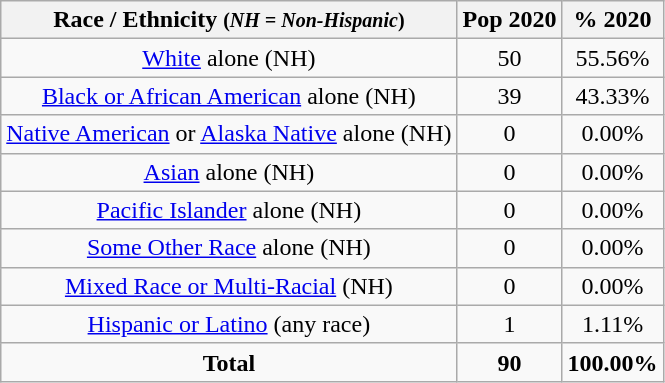<table class="wikitable" style="text-align:center;">
<tr>
<th>Race / Ethnicity <small>(<em>NH = Non-Hispanic</em>)</small></th>
<th>Pop 2020</th>
<th>% 2020</th>
</tr>
<tr>
<td><a href='#'>White</a> alone (NH)</td>
<td>50</td>
<td>55.56%</td>
</tr>
<tr>
<td><a href='#'>Black or African American</a> alone (NH)</td>
<td>39</td>
<td>43.33%</td>
</tr>
<tr>
<td><a href='#'>Native American</a> or <a href='#'>Alaska Native</a> alone (NH)</td>
<td>0</td>
<td>0.00%</td>
</tr>
<tr>
<td><a href='#'>Asian</a> alone (NH)</td>
<td>0</td>
<td>0.00%</td>
</tr>
<tr>
<td><a href='#'>Pacific Islander</a> alone (NH)</td>
<td>0</td>
<td>0.00%</td>
</tr>
<tr>
<td><a href='#'>Some Other Race</a> alone (NH)</td>
<td>0</td>
<td>0.00%</td>
</tr>
<tr>
<td><a href='#'>Mixed Race or Multi-Racial</a> (NH)</td>
<td>0</td>
<td>0.00%</td>
</tr>
<tr>
<td><a href='#'>Hispanic or Latino</a> (any race)</td>
<td>1</td>
<td>1.11%</td>
</tr>
<tr>
<td><strong>Total</strong></td>
<td><strong>90</strong></td>
<td><strong>100.00%</strong></td>
</tr>
</table>
